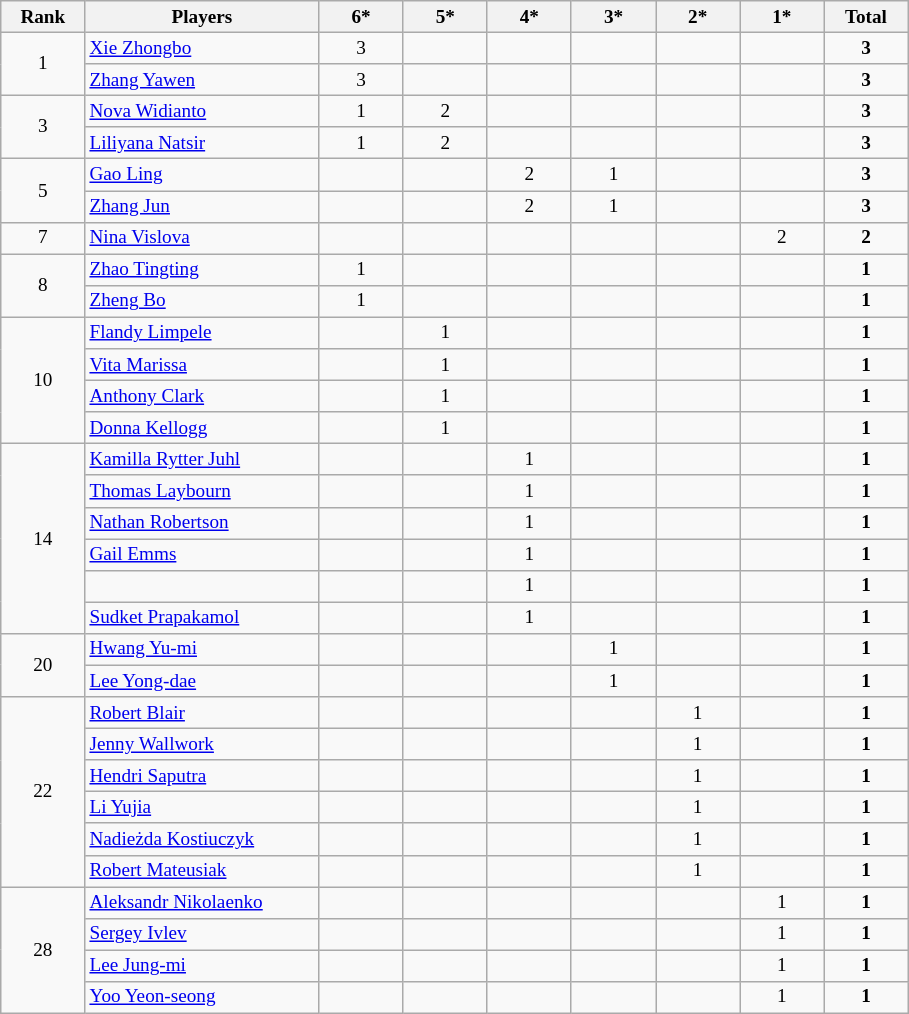<table class="wikitable" style="font-size:80%; text-align:center">
<tr>
<th width="50">Rank</th>
<th width="150">Players</th>
<th width="50">6*</th>
<th width="50">5*</th>
<th width="50">4*</th>
<th width="50">3*</th>
<th width="50">2*</th>
<th width="50">1*</th>
<th width="50">Total</th>
</tr>
<tr>
<td rowspan="2">1</td>
<td align="left"> <a href='#'>Xie Zhongbo</a></td>
<td>3</td>
<td></td>
<td></td>
<td></td>
<td></td>
<td></td>
<td><strong>3</strong></td>
</tr>
<tr>
<td align="left"> <a href='#'>Zhang Yawen</a></td>
<td>3</td>
<td></td>
<td></td>
<td></td>
<td></td>
<td></td>
<td><strong>3</strong></td>
</tr>
<tr>
<td rowspan="2">3</td>
<td align="left"> <a href='#'>Nova Widianto</a></td>
<td>1</td>
<td>2</td>
<td></td>
<td></td>
<td></td>
<td></td>
<td><strong>3</strong></td>
</tr>
<tr>
<td align="left"> <a href='#'>Liliyana Natsir</a></td>
<td>1</td>
<td>2</td>
<td></td>
<td></td>
<td></td>
<td></td>
<td><strong>3</strong></td>
</tr>
<tr>
<td rowspan="2">5</td>
<td align="left"> <a href='#'>Gao Ling</a></td>
<td></td>
<td></td>
<td>2</td>
<td>1</td>
<td></td>
<td></td>
<td><strong>3</strong></td>
</tr>
<tr>
<td align="left"> <a href='#'>Zhang Jun</a></td>
<td></td>
<td></td>
<td>2</td>
<td>1</td>
<td></td>
<td></td>
<td><strong>3</strong></td>
</tr>
<tr>
<td>7</td>
<td align="left"> <a href='#'>Nina Vislova</a></td>
<td></td>
<td></td>
<td></td>
<td></td>
<td></td>
<td>2</td>
<td><strong>2</strong></td>
</tr>
<tr>
<td rowspan="2">8</td>
<td align="left"> <a href='#'>Zhao Tingting</a></td>
<td>1</td>
<td></td>
<td></td>
<td></td>
<td></td>
<td></td>
<td><strong>1</strong></td>
</tr>
<tr>
<td align="left"> <a href='#'>Zheng Bo</a></td>
<td>1</td>
<td></td>
<td></td>
<td></td>
<td></td>
<td></td>
<td><strong>1</strong></td>
</tr>
<tr>
<td rowspan="4">10</td>
<td align="left"> <a href='#'>Flandy Limpele</a></td>
<td></td>
<td>1</td>
<td></td>
<td></td>
<td></td>
<td></td>
<td><strong>1</strong></td>
</tr>
<tr>
<td align="left"> <a href='#'>Vita Marissa</a></td>
<td></td>
<td>1</td>
<td></td>
<td></td>
<td></td>
<td></td>
<td><strong>1</strong></td>
</tr>
<tr>
<td align="left"> <a href='#'>Anthony Clark</a></td>
<td></td>
<td>1</td>
<td></td>
<td></td>
<td></td>
<td></td>
<td><strong>1</strong></td>
</tr>
<tr>
<td align="left"> <a href='#'>Donna Kellogg</a></td>
<td></td>
<td>1</td>
<td></td>
<td></td>
<td></td>
<td></td>
<td><strong>1</strong></td>
</tr>
<tr>
<td rowspan="6">14</td>
<td align="left"> <a href='#'>Kamilla Rytter Juhl</a></td>
<td></td>
<td></td>
<td>1</td>
<td></td>
<td></td>
<td></td>
<td><strong>1</strong></td>
</tr>
<tr>
<td align="left"> <a href='#'>Thomas Laybourn</a></td>
<td></td>
<td></td>
<td>1</td>
<td></td>
<td></td>
<td></td>
<td><strong>1</strong></td>
</tr>
<tr>
<td align="left"> <a href='#'>Nathan Robertson</a></td>
<td></td>
<td></td>
<td>1</td>
<td></td>
<td></td>
<td></td>
<td><strong>1</strong></td>
</tr>
<tr>
<td align="left"> <a href='#'>Gail Emms</a></td>
<td></td>
<td></td>
<td>1</td>
<td></td>
<td></td>
<td></td>
<td><strong>1</strong></td>
</tr>
<tr>
<td align="left"></td>
<td></td>
<td></td>
<td>1</td>
<td></td>
<td></td>
<td></td>
<td><strong>1</strong></td>
</tr>
<tr>
<td align="left"> <a href='#'>Sudket Prapakamol</a></td>
<td></td>
<td></td>
<td>1</td>
<td></td>
<td></td>
<td></td>
<td><strong>1</strong></td>
</tr>
<tr>
<td rowspan="2">20</td>
<td align="left"> <a href='#'>Hwang Yu-mi</a></td>
<td></td>
<td></td>
<td></td>
<td>1</td>
<td></td>
<td></td>
<td><strong>1</strong></td>
</tr>
<tr>
<td align="left"> <a href='#'>Lee Yong-dae</a></td>
<td></td>
<td></td>
<td></td>
<td>1</td>
<td></td>
<td></td>
<td><strong>1</strong></td>
</tr>
<tr>
<td rowspan="6">22</td>
<td align="left"> <a href='#'>Robert Blair</a></td>
<td></td>
<td></td>
<td></td>
<td></td>
<td>1</td>
<td></td>
<td><strong>1</strong></td>
</tr>
<tr>
<td align="left"> <a href='#'>Jenny Wallwork</a></td>
<td></td>
<td></td>
<td></td>
<td></td>
<td>1</td>
<td></td>
<td><strong>1</strong></td>
</tr>
<tr>
<td align="left"> <a href='#'>Hendri Saputra</a></td>
<td></td>
<td></td>
<td></td>
<td></td>
<td>1</td>
<td></td>
<td><strong>1</strong></td>
</tr>
<tr>
<td align="left"> <a href='#'>Li Yujia</a></td>
<td></td>
<td></td>
<td></td>
<td></td>
<td>1</td>
<td></td>
<td><strong>1</strong></td>
</tr>
<tr>
<td align="left"> <a href='#'>Nadieżda Kostiuczyk</a></td>
<td></td>
<td></td>
<td></td>
<td></td>
<td>1</td>
<td></td>
<td><strong>1</strong></td>
</tr>
<tr>
<td align="left"> <a href='#'>Robert Mateusiak</a></td>
<td></td>
<td></td>
<td></td>
<td></td>
<td>1</td>
<td></td>
<td><strong>1</strong></td>
</tr>
<tr>
<td rowspan="4">28</td>
<td align="left"> <a href='#'>Aleksandr Nikolaenko</a></td>
<td></td>
<td></td>
<td></td>
<td></td>
<td></td>
<td>1</td>
<td><strong>1</strong></td>
</tr>
<tr>
<td align="left"> <a href='#'>Sergey Ivlev</a></td>
<td></td>
<td></td>
<td></td>
<td></td>
<td></td>
<td>1</td>
<td><strong>1</strong></td>
</tr>
<tr>
<td align="left"> <a href='#'>Lee Jung-mi</a></td>
<td></td>
<td></td>
<td></td>
<td></td>
<td></td>
<td>1</td>
<td><strong>1</strong></td>
</tr>
<tr>
<td align="left"> <a href='#'>Yoo Yeon-seong</a></td>
<td></td>
<td></td>
<td></td>
<td></td>
<td></td>
<td>1</td>
<td><strong>1</strong></td>
</tr>
</table>
